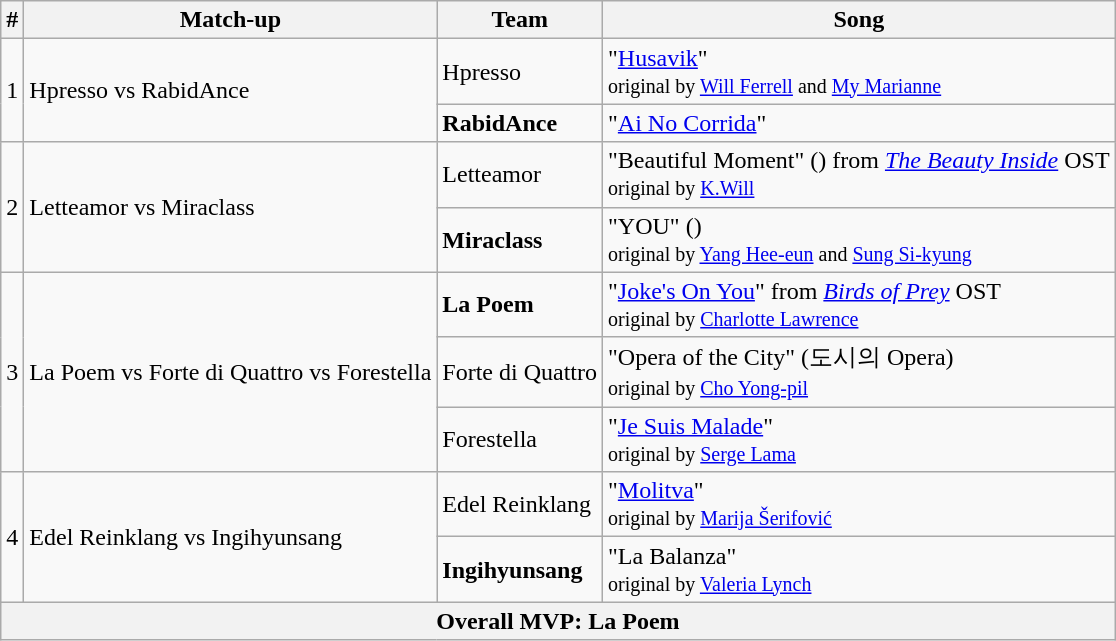<table class="wikitable">
<tr>
<th style="text-align:center;">#</th>
<th style="text-align:center;">Match-up</th>
<th style="text-align:center;">Team</th>
<th style="text-align:center;">Song</th>
</tr>
<tr>
<td rowspan="2">1</td>
<td rowspan="2">Hpresso vs RabidAnce</td>
<td>Hpresso</td>
<td>"<a href='#'>Husavik</a>" <br> <small>original by <a href='#'>Will Ferrell</a> and <a href='#'>My Marianne</a></small></td>
</tr>
<tr>
<td><strong>RabidAnce</strong></td>
<td>"<a href='#'>Ai No Corrida</a>"</td>
</tr>
<tr>
<td rowspan="2">2</td>
<td rowspan="2">Letteamor vs Miraclass</td>
<td>Letteamor</td>
<td>"Beautiful Moment" () from <em><a href='#'>The Beauty Inside</a></em> OST <br> <small>original by <a href='#'>K.Will</a></small></td>
</tr>
<tr>
<td><strong>Miraclass</strong></td>
<td>"YOU" () <br> <small>original by <a href='#'>Yang Hee-eun</a> and <a href='#'>Sung Si-kyung</a></small></td>
</tr>
<tr>
<td rowspan="3">3</td>
<td rowspan="3">La Poem vs Forte di Quattro vs Forestella</td>
<td><strong>La Poem</strong></td>
<td>"<a href='#'>Joke's On You</a>" from <em><a href='#'>Birds of Prey</a></em> OST <br> <small> original by <a href='#'>Charlotte Lawrence</a></small></td>
</tr>
<tr>
<td>Forte di Quattro</td>
<td>"Opera of the City" (도시의 Opera) <br> <small> original by <a href='#'>Cho Yong-pil</a></small></td>
</tr>
<tr>
<td>Forestella</td>
<td>"<a href='#'>Je Suis Malade</a>" <br> <small> original by <a href='#'>Serge Lama</a></small></td>
</tr>
<tr>
<td rowspan="2">4</td>
<td rowspan="2">Edel Reinklang vs Ingihyunsang</td>
<td>Edel Reinklang</td>
<td>"<a href='#'>Molitva</a>" <br> <small> original by <a href='#'>Marija Šerifović</a> </small></td>
</tr>
<tr>
<td><strong>Ingihyunsang</strong></td>
<td>"La Balanza" <br> <small> original by <a href='#'>Valeria Lynch</a> </small></td>
</tr>
<tr>
<th style="text-align:center;" colspan="4">Overall MVP: <strong>La Poem</strong></th>
</tr>
</table>
